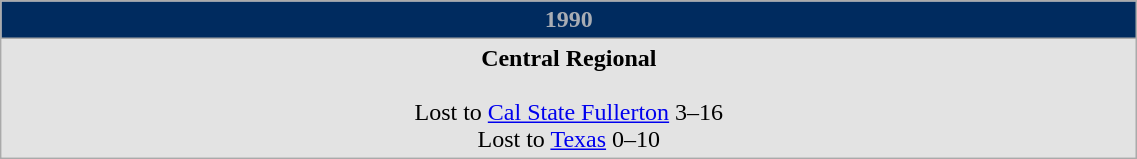<table Class="wikitable" width="60%">
<tr>
<th style="background:#002B5F; color:#A8ADB4;">1990</th>
</tr>
<tr style="background: #e3e3e3;">
<td align="center"><strong>Central Regional</strong><br><br>Lost to <a href='#'>Cal State Fullerton</a> 3–16<br>Lost to <a href='#'>Texas</a> 0–10</td>
</tr>
</table>
